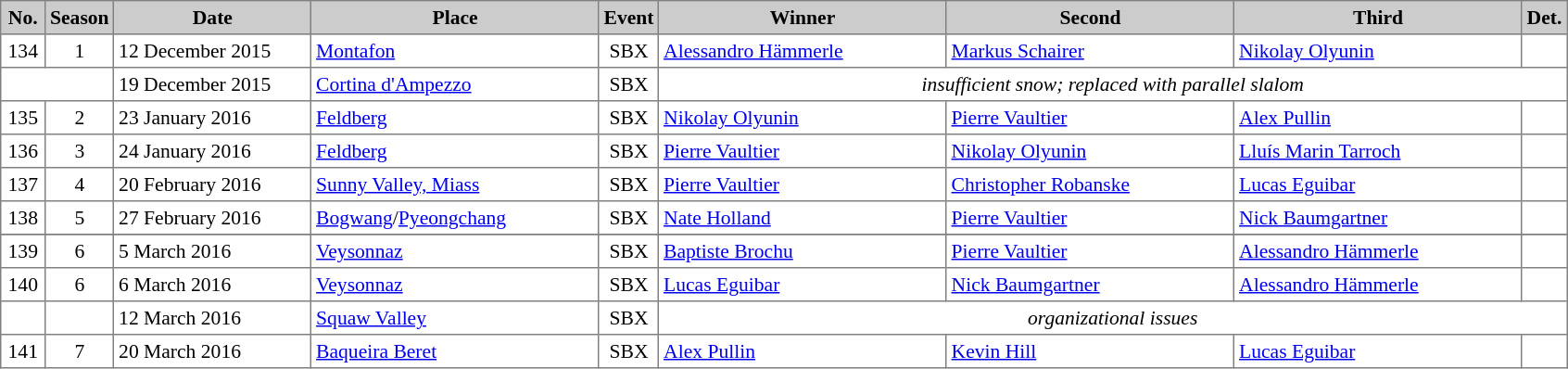<table cellpadding="3" cellspacing="0" border="1" style="background:#ffffff; font-size:90%; border:grey solid 1px; border-collapse:collapse;">
<tr style="background:#ccc; text-align:center;">
<th width=25>No.</th>
<th width=30>Season</th>
<th style="width:135px;">Date</th>
<th style="width:200px;">Place</th>
<th style="width:15px;">Event</th>
<th style="width:200px;">Winner</th>
<th style="width:200px;">Second</th>
<th style="width:200px;">Third</th>
<th style="width:15px;">Det.</th>
</tr>
<tr>
<td align=center>134</td>
<td align=center>1</td>
<td>12 December 2015</td>
<td> <a href='#'>Montafon</a></td>
<td align=center>SBX</td>
<td> <a href='#'>Alessandro Hämmerle</a></td>
<td> <a href='#'>Markus Schairer</a></td>
<td> <a href='#'>Nikolay Olyunin</a></td>
<td></td>
</tr>
<tr>
<td colspan=2></td>
<td>19 December 2015</td>
<td> <a href='#'>Cortina d'Ampezzo</a></td>
<td align=center>SBX</td>
<td colspan=4 align=center><em>insufficient snow; replaced with parallel slalom</em></td>
</tr>
<tr>
<td align=center>135</td>
<td align=center>2</td>
<td>23 January 2016</td>
<td> <a href='#'>Feldberg</a></td>
<td align=center>SBX</td>
<td> <a href='#'>Nikolay Olyunin</a></td>
<td> <a href='#'>Pierre Vaultier</a></td>
<td> <a href='#'>Alex Pullin</a></td>
<td></td>
</tr>
<tr>
<td align=center>136</td>
<td align=center>3</td>
<td>24 January 2016</td>
<td> <a href='#'>Feldberg</a></td>
<td align=center>SBX</td>
<td> <a href='#'>Pierre Vaultier</a></td>
<td> <a href='#'>Nikolay Olyunin</a></td>
<td> <a href='#'>Lluís Marin Tarroch</a></td>
<td></td>
</tr>
<tr>
<td align=center>137</td>
<td align=center>4</td>
<td>20 February 2016</td>
<td> <a href='#'>Sunny Valley, Miass</a></td>
<td align=center>SBX</td>
<td> <a href='#'>Pierre Vaultier</a></td>
<td> <a href='#'>Christopher Robanske</a></td>
<td> <a href='#'>Lucas Eguibar</a></td>
<td></td>
</tr>
<tr>
<td align=center>138</td>
<td align=center>5</td>
<td>27 February 2016</td>
<td> <a href='#'>Bogwang</a>/<a href='#'>Pyeongchang</a></td>
<td align=center>SBX</td>
<td> <a href='#'>Nate Holland</a></td>
<td> <a href='#'>Pierre Vaultier</a></td>
<td> <a href='#'>Nick Baumgartner</a></td>
<td></td>
</tr>
<tr>
</tr>
<tr>
<td align=center>139</td>
<td align=center>6</td>
<td>5 March 2016</td>
<td> <a href='#'>Veysonnaz</a></td>
<td align=center>SBX</td>
<td> <a href='#'>Baptiste Brochu</a></td>
<td> <a href='#'>Pierre Vaultier</a></td>
<td> <a href='#'>Alessandro Hämmerle</a></td>
<td></td>
</tr>
<tr>
<td align=center>140</td>
<td align=center>6</td>
<td>6 March 2016</td>
<td> <a href='#'>Veysonnaz</a></td>
<td align=center>SBX</td>
<td> <a href='#'>Lucas Eguibar</a></td>
<td> <a href='#'>Nick Baumgartner</a></td>
<td> <a href='#'>Alessandro Hämmerle</a></td>
<td></td>
</tr>
<tr>
<td align=center></td>
<td align=center></td>
<td>12 March 2016</td>
<td> <a href='#'>Squaw Valley</a></td>
<td align=center>SBX</td>
<td colspan=4 align=center><em>organizational issues</em></td>
</tr>
<tr>
<td align=center>141</td>
<td align=center>7</td>
<td>20 March 2016</td>
<td> <a href='#'>Baqueira Beret</a></td>
<td align=center>SBX</td>
<td> <a href='#'>Alex Pullin</a></td>
<td> <a href='#'>Kevin Hill</a></td>
<td> <a href='#'>Lucas Eguibar</a></td>
<td></td>
</tr>
</table>
